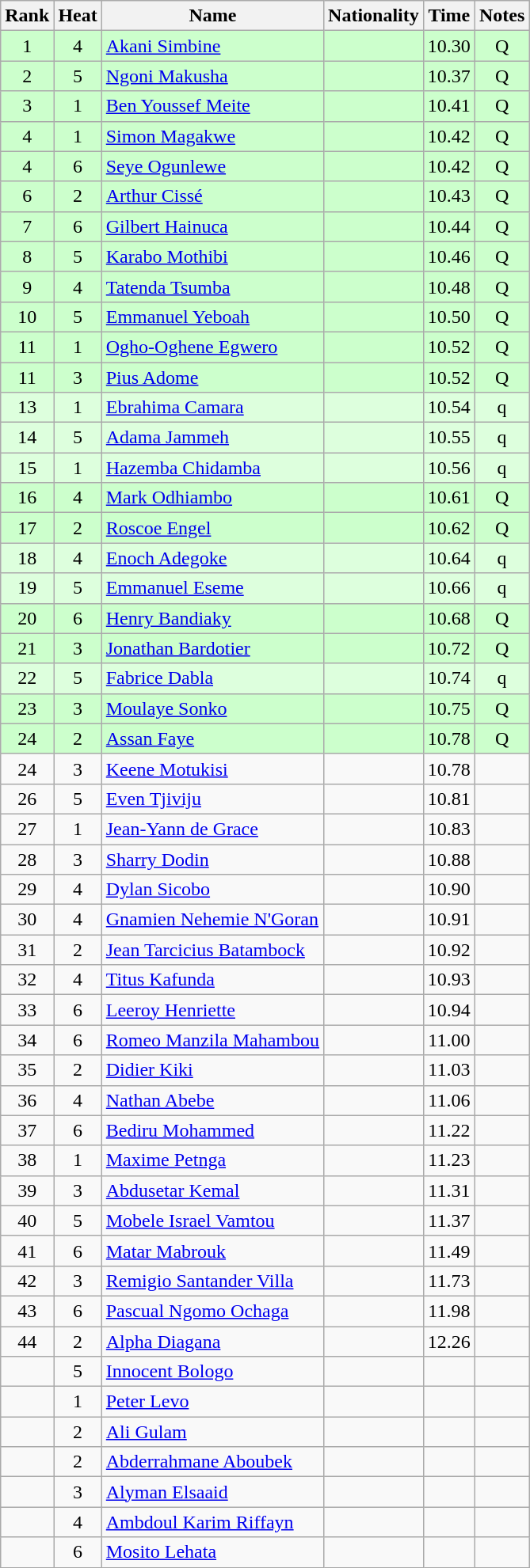<table class="wikitable sortable" style="text-align:center">
<tr>
<th>Rank</th>
<th>Heat</th>
<th>Name</th>
<th>Nationality</th>
<th>Time</th>
<th>Notes</th>
</tr>
<tr bgcolor=ccffcc>
<td>1</td>
<td>4</td>
<td align=left><a href='#'>Akani Simbine</a></td>
<td align=left></td>
<td>10.30</td>
<td>Q</td>
</tr>
<tr bgcolor=ccffcc>
<td>2</td>
<td>5</td>
<td align=left><a href='#'>Ngoni Makusha</a></td>
<td align=left></td>
<td>10.37</td>
<td>Q</td>
</tr>
<tr bgcolor=ccffcc>
<td>3</td>
<td>1</td>
<td align=left><a href='#'>Ben Youssef Meite</a></td>
<td align=left></td>
<td>10.41</td>
<td>Q</td>
</tr>
<tr bgcolor=ccffcc>
<td>4</td>
<td>1</td>
<td align=left><a href='#'>Simon Magakwe</a></td>
<td align=left></td>
<td>10.42</td>
<td>Q</td>
</tr>
<tr bgcolor=ccffcc>
<td>4</td>
<td>6</td>
<td align=left><a href='#'>Seye Ogunlewe</a></td>
<td align=left></td>
<td>10.42</td>
<td>Q</td>
</tr>
<tr bgcolor=ccffcc>
<td>6</td>
<td>2</td>
<td align=left><a href='#'>Arthur Cissé</a></td>
<td align=left></td>
<td>10.43</td>
<td>Q</td>
</tr>
<tr bgcolor=ccffcc>
<td>7</td>
<td>6</td>
<td align=left><a href='#'>Gilbert Hainuca</a></td>
<td align=left></td>
<td>10.44</td>
<td>Q</td>
</tr>
<tr bgcolor=ccffcc>
<td>8</td>
<td>5</td>
<td align=left><a href='#'>Karabo Mothibi</a></td>
<td align=left></td>
<td>10.46</td>
<td>Q</td>
</tr>
<tr bgcolor=ccffcc>
<td>9</td>
<td>4</td>
<td align=left><a href='#'>Tatenda Tsumba</a></td>
<td align=left></td>
<td>10.48</td>
<td>Q</td>
</tr>
<tr bgcolor=ccffcc>
<td>10</td>
<td>5</td>
<td align=left><a href='#'>Emmanuel Yeboah</a></td>
<td align=left></td>
<td>10.50</td>
<td>Q</td>
</tr>
<tr bgcolor=ccffcc>
<td>11</td>
<td>1</td>
<td align=left><a href='#'>Ogho-Oghene Egwero</a></td>
<td align=left></td>
<td>10.52</td>
<td>Q</td>
</tr>
<tr bgcolor=ccffcc>
<td>11</td>
<td>3</td>
<td align=left><a href='#'>Pius Adome</a></td>
<td align=left></td>
<td>10.52</td>
<td>Q</td>
</tr>
<tr bgcolor=ddffdd>
<td>13</td>
<td>1</td>
<td align=left><a href='#'>Ebrahima Camara</a></td>
<td align=left></td>
<td>10.54</td>
<td>q</td>
</tr>
<tr bgcolor=ddffdd>
<td>14</td>
<td>5</td>
<td align=left><a href='#'>Adama Jammeh</a></td>
<td align=left></td>
<td>10.55</td>
<td>q</td>
</tr>
<tr bgcolor=ddffdd>
<td>15</td>
<td>1</td>
<td align=left><a href='#'>Hazemba Chidamba</a></td>
<td align=left></td>
<td>10.56</td>
<td>q</td>
</tr>
<tr bgcolor=ccffcc>
<td>16</td>
<td>4</td>
<td align=left><a href='#'>Mark Odhiambo</a></td>
<td align=left></td>
<td>10.61</td>
<td>Q</td>
</tr>
<tr bgcolor=ccffcc>
<td>17</td>
<td>2</td>
<td align=left><a href='#'>Roscoe Engel</a></td>
<td align=left></td>
<td>10.62</td>
<td>Q</td>
</tr>
<tr bgcolor=ddffdd>
<td>18</td>
<td>4</td>
<td align=left><a href='#'>Enoch Adegoke</a></td>
<td align=left></td>
<td>10.64</td>
<td>q</td>
</tr>
<tr bgcolor=ddffdd>
<td>19</td>
<td>5</td>
<td align=left><a href='#'>Emmanuel Eseme</a></td>
<td align=left></td>
<td>10.66</td>
<td>q</td>
</tr>
<tr bgcolor=ccffcc>
<td>20</td>
<td>6</td>
<td align=left><a href='#'>Henry Bandiaky</a></td>
<td align=left></td>
<td>10.68</td>
<td>Q</td>
</tr>
<tr bgcolor=ccffcc>
<td>21</td>
<td>3</td>
<td align=left><a href='#'>Jonathan Bardotier</a></td>
<td align=left></td>
<td>10.72</td>
<td>Q</td>
</tr>
<tr bgcolor=ddffdd>
<td>22</td>
<td>5</td>
<td align=left><a href='#'>Fabrice Dabla</a></td>
<td align=left></td>
<td>10.74</td>
<td>q</td>
</tr>
<tr bgcolor=ccffcc>
<td>23</td>
<td>3</td>
<td align=left><a href='#'>Moulaye Sonko</a></td>
<td align=left></td>
<td>10.75</td>
<td>Q</td>
</tr>
<tr bgcolor=ccffcc>
<td>24</td>
<td>2</td>
<td align=left><a href='#'>Assan Faye</a></td>
<td align=left></td>
<td>10.78</td>
<td>Q</td>
</tr>
<tr>
<td>24</td>
<td>3</td>
<td align=left><a href='#'>Keene Motukisi</a></td>
<td align=left></td>
<td>10.78</td>
<td></td>
</tr>
<tr>
<td>26</td>
<td>5</td>
<td align=left><a href='#'>Even Tjiviju</a></td>
<td align=left></td>
<td>10.81</td>
<td></td>
</tr>
<tr>
<td>27</td>
<td>1</td>
<td align=left><a href='#'>Jean-Yann de Grace</a></td>
<td align=left></td>
<td>10.83</td>
<td></td>
</tr>
<tr>
<td>28</td>
<td>3</td>
<td align=left><a href='#'>Sharry Dodin</a></td>
<td align=left></td>
<td>10.88</td>
<td></td>
</tr>
<tr>
<td>29</td>
<td>4</td>
<td align=left><a href='#'>Dylan Sicobo</a></td>
<td align=left></td>
<td>10.90</td>
<td></td>
</tr>
<tr>
<td>30</td>
<td>4</td>
<td align=left><a href='#'>Gnamien Nehemie N'Goran</a></td>
<td align=left></td>
<td>10.91</td>
<td></td>
</tr>
<tr>
<td>31</td>
<td>2</td>
<td align=left><a href='#'>Jean Tarcicius Batambock</a></td>
<td align=left></td>
<td>10.92</td>
<td></td>
</tr>
<tr>
<td>32</td>
<td>4</td>
<td align=left><a href='#'>Titus Kafunda</a></td>
<td align=left></td>
<td>10.93</td>
<td></td>
</tr>
<tr>
<td>33</td>
<td>6</td>
<td align=left><a href='#'>Leeroy Henriette</a></td>
<td align=left></td>
<td>10.94</td>
<td></td>
</tr>
<tr>
<td>34</td>
<td>6</td>
<td align=left><a href='#'>Romeo Manzila Mahambou</a></td>
<td align=left></td>
<td>11.00</td>
<td></td>
</tr>
<tr>
<td>35</td>
<td>2</td>
<td align=left><a href='#'>Didier Kiki</a></td>
<td align=left></td>
<td>11.03</td>
<td></td>
</tr>
<tr>
<td>36</td>
<td>4</td>
<td align=left><a href='#'>Nathan Abebe</a></td>
<td align=left></td>
<td>11.06</td>
<td></td>
</tr>
<tr>
<td>37</td>
<td>6</td>
<td align=left><a href='#'>Bediru Mohammed</a></td>
<td align=left></td>
<td>11.22</td>
<td></td>
</tr>
<tr>
<td>38</td>
<td>1</td>
<td align=left><a href='#'>Maxime Petnga</a></td>
<td align=left></td>
<td>11.23</td>
<td></td>
</tr>
<tr>
<td>39</td>
<td>3</td>
<td align=left><a href='#'>Abdusetar Kemal</a></td>
<td align=left></td>
<td>11.31</td>
<td></td>
</tr>
<tr>
<td>40</td>
<td>5</td>
<td align=left><a href='#'>Mobele Israel Vamtou</a></td>
<td align=left></td>
<td>11.37</td>
<td></td>
</tr>
<tr>
<td>41</td>
<td>6</td>
<td align=left><a href='#'>Matar Mabrouk</a></td>
<td align=left></td>
<td>11.49</td>
<td></td>
</tr>
<tr>
<td>42</td>
<td>3</td>
<td align=left><a href='#'>Remigio Santander Villa</a></td>
<td align=left></td>
<td>11.73</td>
<td></td>
</tr>
<tr>
<td>43</td>
<td>6</td>
<td align=left><a href='#'>Pascual Ngomo Ochaga</a></td>
<td align=left></td>
<td>11.98</td>
<td></td>
</tr>
<tr>
<td>44</td>
<td>2</td>
<td align=left><a href='#'>Alpha Diagana</a></td>
<td align=left></td>
<td>12.26</td>
<td></td>
</tr>
<tr>
<td></td>
<td>5</td>
<td align=left><a href='#'>Innocent Bologo</a></td>
<td align=left></td>
<td></td>
<td></td>
</tr>
<tr>
<td></td>
<td>1</td>
<td align=left><a href='#'>Peter Levo</a></td>
<td align=left></td>
<td></td>
<td></td>
</tr>
<tr>
<td></td>
<td>2</td>
<td align=left><a href='#'>Ali Gulam</a></td>
<td align=left></td>
<td></td>
<td></td>
</tr>
<tr>
<td></td>
<td>2</td>
<td align=left><a href='#'>Abderrahmane Aboubek</a></td>
<td align=left></td>
<td></td>
<td></td>
</tr>
<tr>
<td></td>
<td>3</td>
<td align=left><a href='#'>Alyman Elsaaid</a></td>
<td align=left></td>
<td></td>
<td></td>
</tr>
<tr>
<td></td>
<td>4</td>
<td align=left><a href='#'>Ambdoul Karim Riffayn</a></td>
<td align=left></td>
<td></td>
<td></td>
</tr>
<tr>
<td></td>
<td>6</td>
<td align=left><a href='#'>Mosito Lehata</a></td>
<td align=left></td>
<td></td>
<td></td>
</tr>
</table>
